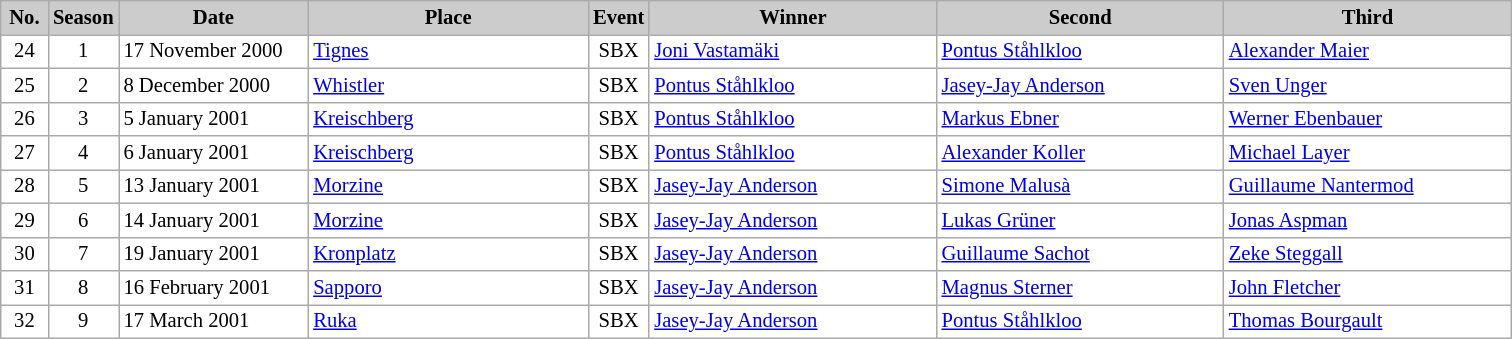<table class="wikitable plainrowheaders" style="background:#fff; font-size:86%; border:grey solid 1px; border-collapse:collapse;">
<tr style="background:#ccc; text-align:center;">
<th scope="col" style="background:#ccc; width:25px;">No.</th>
<th scope="col" style="background:#ccc; width:30px;">Season</th>
<th scope="col" style="background:#ccc; width:120px;">Date</th>
<th scope="col" style="background:#ccc; width:180px;">Place</th>
<th scope="col" style="background:#ccc; width:15px;">Event</th>
<th scope="col" style="background:#ccc; width:185px;">Winner</th>
<th scope="col" style="background:#ccc; width:185px;">Second</th>
<th scope="col" style="background:#ccc; width:185px;">Third</th>
</tr>
<tr>
<td align=center>24</td>
<td align=center>1</td>
<td>17 November 2000</td>
<td> <a href='#'>Tignes</a></td>
<td align=center>SBX</td>
<td> <a href='#'>Joni Vastamäki</a></td>
<td> <a href='#'>Pontus Ståhlkloo</a></td>
<td> <a href='#'>Alexander Maier</a></td>
</tr>
<tr>
<td align=center>25</td>
<td align=center>2</td>
<td>8 December 2000</td>
<td> <a href='#'>Whistler</a></td>
<td align=center>SBX</td>
<td> <a href='#'>Pontus Ståhlkloo</a></td>
<td> <a href='#'>Jasey-Jay Anderson</a></td>
<td> <a href='#'>Sven Unger</a></td>
</tr>
<tr>
<td align=center>26</td>
<td align=center>3</td>
<td>5 January 2001</td>
<td> <a href='#'>Kreischberg</a></td>
<td align=center>SBX</td>
<td> <a href='#'>Pontus Ståhlkloo</a></td>
<td> <a href='#'>Markus Ebner</a></td>
<td> <a href='#'>Werner Ebenbauer</a></td>
</tr>
<tr>
<td align=center>27</td>
<td align=center>4</td>
<td>6 January 2001</td>
<td> <a href='#'>Kreischberg</a></td>
<td align=center>SBX</td>
<td> <a href='#'>Pontus Ståhlkloo</a></td>
<td> <a href='#'>Alexander Koller</a></td>
<td> <a href='#'>Michael Layer</a></td>
</tr>
<tr>
<td align=center>28</td>
<td align=center>5</td>
<td>13 January 2001</td>
<td> <a href='#'>Morzine</a></td>
<td align=center>SBX</td>
<td> <a href='#'>Jasey-Jay Anderson</a></td>
<td> <a href='#'>Simone Malusà</a></td>
<td> <a href='#'>Guillaume Nantermod</a></td>
</tr>
<tr>
<td align=center>29</td>
<td align=center>6</td>
<td>14 January 2001</td>
<td> <a href='#'>Morzine</a></td>
<td align=center>SBX</td>
<td> <a href='#'>Jasey-Jay Anderson</a></td>
<td> <a href='#'>Lukas Grüner</a></td>
<td> <a href='#'>Jonas Aspman</a></td>
</tr>
<tr>
<td align=center>30</td>
<td align=center>7</td>
<td>19 January 2001</td>
<td> <a href='#'>Kronplatz</a></td>
<td align=center>SBX</td>
<td> <a href='#'>Jasey-Jay Anderson</a></td>
<td> <a href='#'>Guillaume Sachot</a></td>
<td> <a href='#'>Zeke Steggall</a></td>
</tr>
<tr>
<td align=center>31</td>
<td align=center>8</td>
<td>16 February 2001</td>
<td> <a href='#'>Sapporo</a></td>
<td align=center>SBX</td>
<td> <a href='#'>Jasey-Jay Anderson</a></td>
<td> <a href='#'>Magnus Sterner</a></td>
<td> <a href='#'>John Fletcher</a></td>
</tr>
<tr>
<td align=center>32</td>
<td align=center>9</td>
<td>17 March 2001</td>
<td> <a href='#'>Ruka</a></td>
<td align=center>SBX</td>
<td> <a href='#'>Jasey-Jay Anderson</a></td>
<td> <a href='#'>Pontus Ståhlkloo</a></td>
<td> <a href='#'>Thomas Bourgault</a></td>
</tr>
</table>
